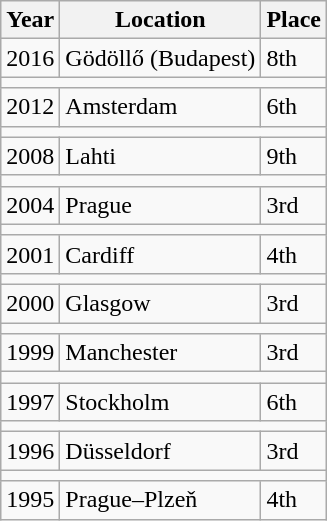<table class="wikitable">
<tr>
<th>Year</th>
<th>Location</th>
<th>Place</th>
</tr>
<tr>
<td>2016</td>
<td>Gödöllő (Budapest)</td>
<td>8th</td>
</tr>
<tr>
<td colspan="3"></td>
</tr>
<tr>
<td>2012</td>
<td>Amsterdam</td>
<td>6th</td>
</tr>
<tr>
<td colspan="3"></td>
</tr>
<tr>
<td>2008</td>
<td>Lahti</td>
<td>9th</td>
</tr>
<tr>
<td colspan="3"></td>
</tr>
<tr>
<td>2004</td>
<td>Prague</td>
<td>3rd</td>
</tr>
<tr>
<td colspan="3"></td>
</tr>
<tr>
<td>2001</td>
<td>Cardiff</td>
<td>4th</td>
</tr>
<tr>
<td colspan="3"></td>
</tr>
<tr>
<td>2000</td>
<td>Glasgow</td>
<td>3rd</td>
</tr>
<tr>
<td colspan="3"></td>
</tr>
<tr>
<td>1999</td>
<td>Manchester</td>
<td>3rd</td>
</tr>
<tr>
<td colspan="3"></td>
</tr>
<tr>
<td>1997</td>
<td>Stockholm</td>
<td>6th</td>
</tr>
<tr>
<td colspan="3"></td>
</tr>
<tr>
<td>1996</td>
<td>Düsseldorf</td>
<td>3rd</td>
</tr>
<tr>
<td colspan="3"></td>
</tr>
<tr>
<td>1995</td>
<td>Prague–Plzeň</td>
<td>4th</td>
</tr>
</table>
